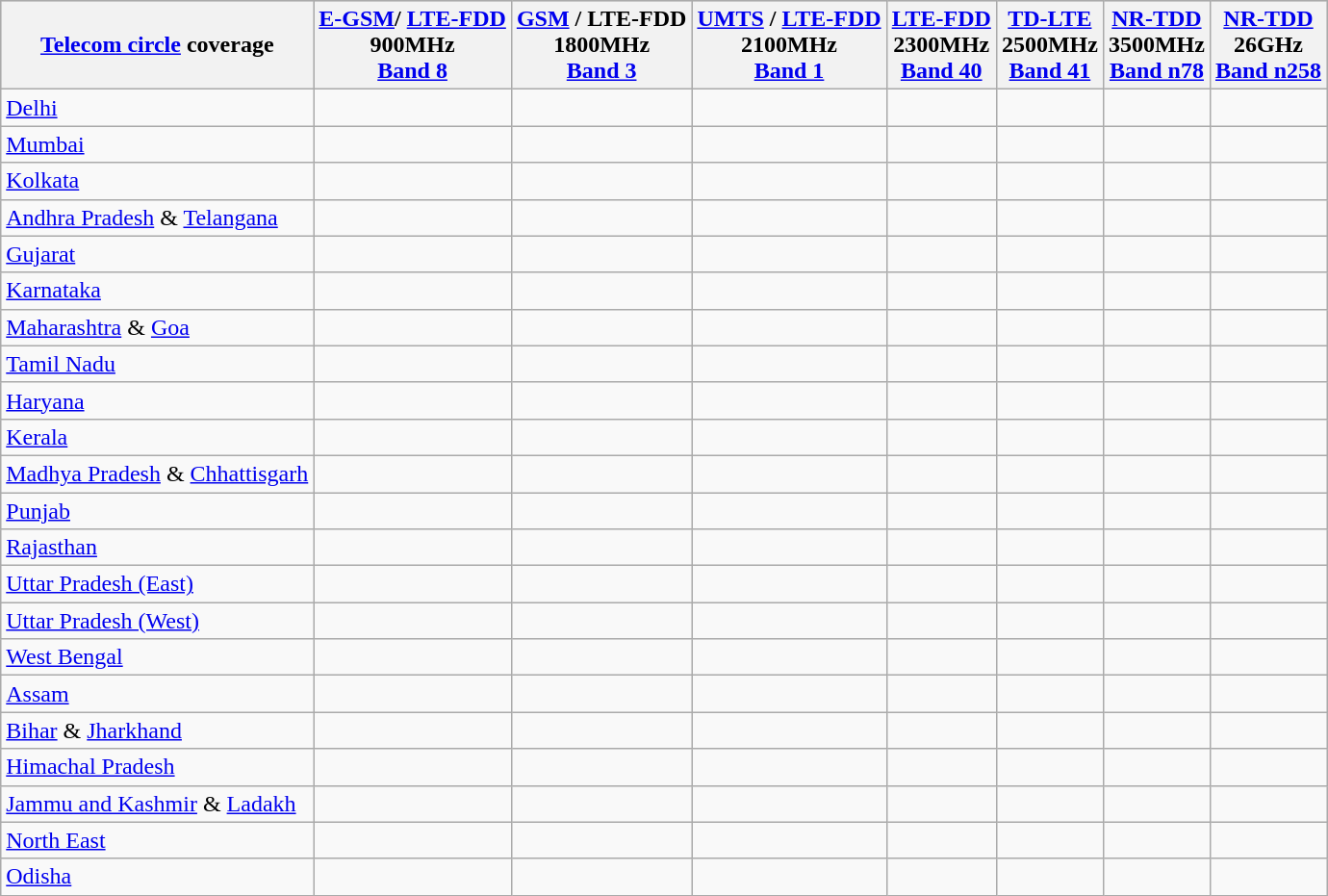<table class="wikitable sortable plainrowheaders">
<tr style="background:#ccc; text-align:center;">
<th scope="col"><a href='#'>Telecom circle</a> coverage</th>
<th scope="col"><a href='#'>E-GSM</a>/ <a href='#'>LTE-FDD</a><br>900MHz<br><a href='#'>Band 8</a></th>
<th scope="col"><a href='#'>GSM</a> / LTE-FDD<br>1800MHz<br><a href='#'>Band 3</a></th>
<th scope="col"><a href='#'>UMTS</a> / <a href='#'>LTE-FDD</a><br>2100MHz<br><a href='#'>Band 1</a></th>
<th scope="col"><a href='#'>LTE-FDD</a><br>2300MHz<br><a href='#'>Band 40</a></th>
<th scope="col"><a href='#'>TD-LTE</a><br>2500MHz<br><a href='#'>Band 41</a></th>
<th scope="col"><a href='#'>NR-TDD</a><br>3500MHz<br><a href='#'>Band n78</a></th>
<th scope="col"><a href='#'>NR-TDD</a><br>26GHz<br><a href='#'>Band n258</a></th>
</tr>
<tr>
<td><a href='#'>Delhi</a></td>
<td></td>
<td></td>
<td></td>
<td></td>
<td></td>
<td></td>
<td></td>
</tr>
<tr>
<td><a href='#'>Mumbai</a></td>
<td></td>
<td></td>
<td></td>
<td></td>
<td></td>
<td></td>
<td></td>
</tr>
<tr>
<td><a href='#'>Kolkata</a></td>
<td></td>
<td></td>
<td></td>
<td></td>
<td></td>
<td></td>
<td></td>
</tr>
<tr>
<td><a href='#'>Andhra Pradesh</a> & <a href='#'>Telangana</a></td>
<td></td>
<td></td>
<td></td>
<td></td>
<td></td>
<td></td>
<td></td>
</tr>
<tr>
<td><a href='#'>Gujarat</a></td>
<td></td>
<td></td>
<td></td>
<td></td>
<td></td>
<td></td>
<td></td>
</tr>
<tr>
<td><a href='#'>Karnataka</a></td>
<td></td>
<td></td>
<td></td>
<td></td>
<td></td>
<td></td>
<td></td>
</tr>
<tr>
<td><a href='#'>Maharashtra</a> & <a href='#'>Goa</a></td>
<td></td>
<td></td>
<td></td>
<td></td>
<td></td>
<td></td>
<td></td>
</tr>
<tr>
<td><a href='#'>Tamil Nadu</a></td>
<td></td>
<td></td>
<td></td>
<td></td>
<td></td>
<td></td>
<td></td>
</tr>
<tr>
<td><a href='#'>Haryana</a></td>
<td></td>
<td></td>
<td></td>
<td></td>
<td></td>
<td></td>
<td></td>
</tr>
<tr>
<td><a href='#'>Kerala</a></td>
<td></td>
<td></td>
<td></td>
<td></td>
<td></td>
<td></td>
<td></td>
</tr>
<tr>
<td><a href='#'>Madhya Pradesh</a> & <a href='#'>Chhattisgarh</a></td>
<td></td>
<td></td>
<td></td>
<td></td>
<td></td>
<td></td>
<td></td>
</tr>
<tr>
<td><a href='#'>Punjab</a></td>
<td></td>
<td></td>
<td></td>
<td></td>
<td></td>
<td></td>
<td></td>
</tr>
<tr>
<td><a href='#'>Rajasthan</a></td>
<td></td>
<td></td>
<td></td>
<td></td>
<td></td>
<td></td>
<td></td>
</tr>
<tr>
<td><a href='#'>Uttar Pradesh (East)</a></td>
<td></td>
<td></td>
<td></td>
<td></td>
<td></td>
<td></td>
<td></td>
</tr>
<tr>
<td><a href='#'>Uttar Pradesh (West)</a></td>
<td></td>
<td></td>
<td></td>
<td></td>
<td></td>
<td></td>
<td></td>
</tr>
<tr>
<td><a href='#'>West Bengal</a></td>
<td></td>
<td></td>
<td></td>
<td></td>
<td></td>
<td></td>
<td></td>
</tr>
<tr>
<td><a href='#'>Assam</a></td>
<td></td>
<td></td>
<td></td>
<td></td>
<td></td>
<td></td>
<td></td>
</tr>
<tr>
<td><a href='#'>Bihar</a> & <a href='#'>Jharkhand</a></td>
<td></td>
<td></td>
<td></td>
<td></td>
<td></td>
<td></td>
<td></td>
</tr>
<tr>
<td><a href='#'>Himachal Pradesh</a></td>
<td></td>
<td></td>
<td></td>
<td></td>
<td></td>
<td></td>
<td></td>
</tr>
<tr>
<td><a href='#'>Jammu and Kashmir</a> & <a href='#'>Ladakh</a></td>
<td></td>
<td></td>
<td></td>
<td></td>
<td></td>
<td></td>
<td></td>
</tr>
<tr>
<td><a href='#'>North East</a></td>
<td></td>
<td></td>
<td></td>
<td></td>
<td></td>
<td></td>
<td></td>
</tr>
<tr>
<td><a href='#'>Odisha</a></td>
<td></td>
<td></td>
<td></td>
<td></td>
<td></td>
<td></td>
<td></td>
</tr>
</table>
